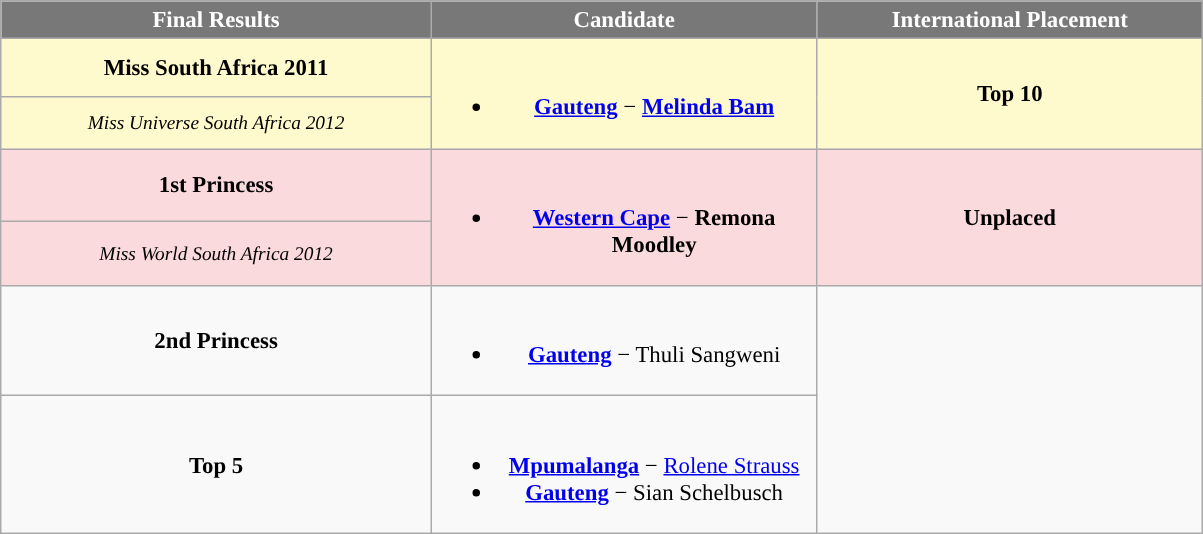<table class="wikitable sortable" style="font-size:95%;">
<tr>
<th style="width:280px;background-color:#787878;color:#FFFFFF;">Final Results</th>
<th style="width:250px;background-color:#787878;color:#FFFFFF;">Candidate</th>
<th style="width:250px;background-color:#787878;color:#FFFFFF;">International Placement</th>
</tr>
<tr align="center" style="background:#FFFACD">
<td style="text-align:center;"><strong>Miss South Africa 2011</strong></td>
<td rowspan=2><br><ul><li><strong><a href='#'>Gauteng</a></strong> − <strong><a href='#'>Melinda Bam</a></strong></li></ul></td>
<td rowspan=2><strong>Top 10</strong></td>
</tr>
<tr align="center" style="background:#FFFACD;">
<td style="text-align:center; font-size:85%"><em>Miss Universe South Africa 2012</em></td>
</tr>
<tr align="center" style="background:#FADADD">
<td style="text-align:center;"><strong>1st Princess</strong></td>
<td rowspan=2><br><ul><li><strong><a href='#'>Western Cape</a></strong> − <strong>Remona Moodley</strong></li></ul></td>
<td rowspan=2><strong>Unplaced</strong></td>
</tr>
<tr align="center" style="background:#FADADD;">
<td style="text-align:center; font-size:85%"><em>Miss World South Africa 2012</em></td>
</tr>
<tr align="center">
<td><strong>2nd Princess</strong></td>
<td><br><ul><li><strong><a href='#'>Gauteng</a></strong> − Thuli Sangweni</li></ul></td>
</tr>
<tr align="center">
<td><strong>Top 5</strong></td>
<td><br><ul><li><strong><a href='#'>Mpumalanga</a></strong> − <a href='#'>Rolene Strauss</a></li><li><strong><a href='#'>Gauteng</a></strong> − Sian Schelbusch</li></ul></td>
</tr>
</table>
